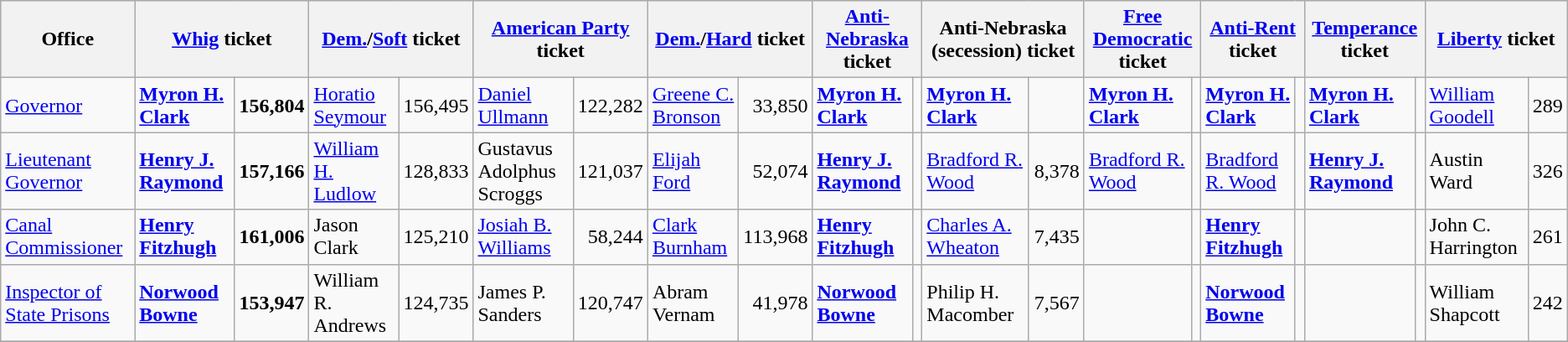<table class=wikitable>
<tr bgcolor=lightgrey>
<th>Office</th>
<th colspan="2" ><a href='#'>Whig</a> ticket</th>
<th colspan="2" ><a href='#'>Dem.</a>/<a href='#'>Soft</a> ticket</th>
<th colspan="2" ><a href='#'>American Party</a> ticket</th>
<th colspan="2" ><a href='#'>Dem.</a>/<a href='#'>Hard</a> ticket</th>
<th colspan="2" ><a href='#'>Anti-Nebraska</a> ticket</th>
<th colspan="2" >Anti-Nebraska (secession) ticket</th>
<th colspan="2" ><a href='#'>Free Democratic</a> ticket</th>
<th colspan="2" ><a href='#'>Anti-Rent</a> ticket</th>
<th colspan="2" ><a href='#'>Temperance</a> ticket</th>
<th colspan="2" ><a href='#'>Liberty</a> ticket</th>
</tr>
<tr>
<td><a href='#'>Governor</a></td>
<td><strong><a href='#'>Myron H. Clark</a></strong> </td>
<td align="right"><strong>156,804</strong></td>
<td><a href='#'>Horatio Seymour</a></td>
<td align="right">156,495</td>
<td><a href='#'>Daniel Ullmann</a></td>
<td align="right">122,282</td>
<td><a href='#'>Greene C. Bronson</a></td>
<td align="right">33,850</td>
<td><strong><a href='#'>Myron H. Clark</a></strong></td>
<td align="right"></td>
<td><strong><a href='#'>Myron H. Clark</a></strong></td>
<td align="right"></td>
<td><strong><a href='#'>Myron H. Clark</a></strong></td>
<td align="right"></td>
<td><strong><a href='#'>Myron H. Clark</a></strong></td>
<td align="right"></td>
<td><strong><a href='#'>Myron H. Clark</a></strong></td>
<td align="right"></td>
<td><a href='#'>William Goodell</a></td>
<td align="right">289</td>
</tr>
<tr>
<td><a href='#'>Lieutenant Governor</a></td>
<td><strong><a href='#'>Henry J. Raymond</a></strong></td>
<td align="right"><strong>157,166</strong></td>
<td><a href='#'>William H. Ludlow</a></td>
<td align="right">128,833</td>
<td>Gustavus Adolphus Scroggs</td>
<td align="right">121,037</td>
<td><a href='#'>Elijah Ford</a></td>
<td align="right">52,074</td>
<td><strong><a href='#'>Henry J. Raymond</a></strong></td>
<td align="right"></td>
<td><a href='#'>Bradford R. Wood</a></td>
<td align="right">8,378</td>
<td><a href='#'>Bradford R. Wood</a></td>
<td align="right"></td>
<td><a href='#'>Bradford R. Wood</a></td>
<td align="right"></td>
<td><strong><a href='#'>Henry J. Raymond</a></strong></td>
<td align="right"></td>
<td>Austin Ward</td>
<td align="right">326</td>
</tr>
<tr>
<td><a href='#'>Canal Commissioner</a></td>
<td><strong><a href='#'>Henry Fitzhugh</a></strong></td>
<td align="right"><strong>161,006</strong></td>
<td>Jason Clark</td>
<td align="right">125,210</td>
<td><a href='#'>Josiah B. Williams</a></td>
<td align="right">58,244</td>
<td><a href='#'>Clark Burnham</a></td>
<td align="right">113,968</td>
<td><strong><a href='#'>Henry Fitzhugh</a></strong></td>
<td align="right"></td>
<td><a href='#'>Charles A. Wheaton</a></td>
<td align="right">7,435</td>
<td></td>
<td align="right"></td>
<td><strong><a href='#'>Henry Fitzhugh</a></strong></td>
<td align="right"></td>
<td></td>
<td align="right"></td>
<td>John C. Harrington</td>
<td align="right">261</td>
</tr>
<tr>
<td><a href='#'>Inspector of State Prisons</a></td>
<td><strong><a href='#'>Norwood Bowne</a></strong></td>
<td align="right"><strong>153,947</strong></td>
<td>William R. Andrews</td>
<td align="right">124,735</td>
<td>James P. Sanders</td>
<td align="right">120,747</td>
<td>Abram Vernam</td>
<td align="right">41,978</td>
<td><strong><a href='#'>Norwood Bowne</a></strong></td>
<td align="right"></td>
<td>Philip H. Macomber</td>
<td align="right">7,567</td>
<td></td>
<td align="right"></td>
<td><strong><a href='#'>Norwood Bowne</a></strong></td>
<td align="right"></td>
<td></td>
<td align="right"></td>
<td>William Shapcott</td>
<td align="right">242</td>
</tr>
<tr>
</tr>
</table>
